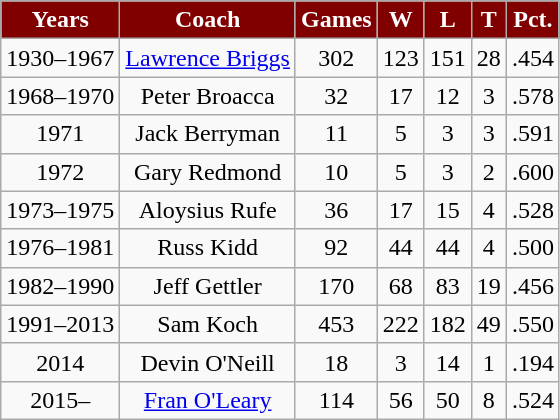<table class="wikitable" style="text-align:center">
<tr>
<th style="background:#800000; color:White;">Years</th>
<th style="background:#800000; color:White;">Coach</th>
<th style="background:#800000; color:White;">Games</th>
<th style="background:#800000; color:White;">W</th>
<th style="background:#800000; color:White;">L</th>
<th style="background:#800000; color:White;">T</th>
<th style="background:#800000; color:White;">Pct.</th>
</tr>
<tr>
<td>1930–1967</td>
<td><a href='#'>Lawrence Briggs</a></td>
<td>302</td>
<td>123</td>
<td>151</td>
<td>28</td>
<td>.454</td>
</tr>
<tr>
<td>1968–1970</td>
<td>Peter Broacca</td>
<td>32</td>
<td>17</td>
<td>12</td>
<td>3</td>
<td>.578</td>
</tr>
<tr>
<td>1971</td>
<td>Jack Berryman</td>
<td>11</td>
<td>5</td>
<td>3</td>
<td>3</td>
<td>.591</td>
</tr>
<tr>
<td>1972</td>
<td>Gary Redmond</td>
<td>10</td>
<td>5</td>
<td>3</td>
<td>2</td>
<td>.600</td>
</tr>
<tr>
<td>1973–1975</td>
<td>Aloysius Rufe</td>
<td>36</td>
<td>17</td>
<td>15</td>
<td>4</td>
<td>.528</td>
</tr>
<tr>
<td>1976–1981</td>
<td>Russ Kidd</td>
<td>92</td>
<td>44</td>
<td>44</td>
<td>4</td>
<td>.500</td>
</tr>
<tr>
<td>1982–1990</td>
<td>Jeff Gettler</td>
<td>170</td>
<td>68</td>
<td>83</td>
<td>19</td>
<td>.456</td>
</tr>
<tr>
<td>1991–2013</td>
<td>Sam Koch</td>
<td>453</td>
<td>222</td>
<td>182</td>
<td>49</td>
<td>.550</td>
</tr>
<tr>
<td>2014</td>
<td>Devin O'Neill</td>
<td>18</td>
<td>3</td>
<td>14</td>
<td>1</td>
<td>.194</td>
</tr>
<tr>
<td>2015–</td>
<td><a href='#'>Fran O'Leary</a></td>
<td>114</td>
<td>56</td>
<td>50</td>
<td>8</td>
<td>.524</td>
</tr>
</table>
